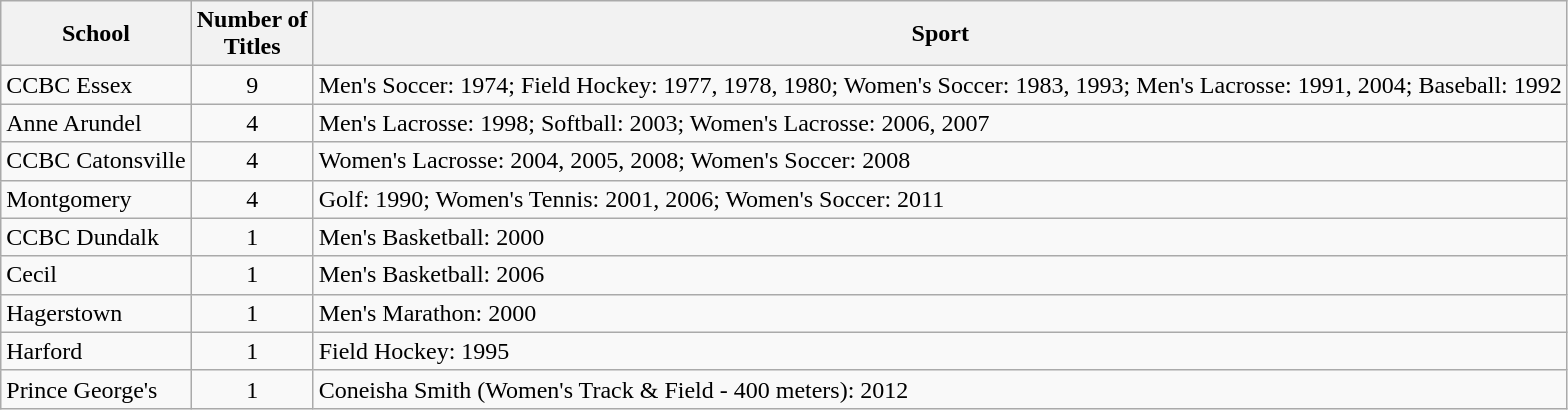<table class="wikitable">
<tr>
<th>School</th>
<th>Number of<br>Titles</th>
<th>Sport</th>
</tr>
<tr>
<td>CCBC Essex</td>
<td align="center">9</td>
<td>Men's Soccer: 1974; Field Hockey: 1977, 1978, 1980; Women's Soccer: 1983, 1993; Men's Lacrosse: 1991, 2004; Baseball: 1992</td>
</tr>
<tr>
<td>Anne Arundel</td>
<td align="center">4</td>
<td>Men's Lacrosse: 1998; Softball: 2003; Women's Lacrosse: 2006, 2007</td>
</tr>
<tr>
<td>CCBC Catonsville</td>
<td align="center">4</td>
<td>Women's Lacrosse: 2004, 2005, 2008; Women's Soccer: 2008</td>
</tr>
<tr>
<td>Montgomery</td>
<td align="center">4</td>
<td>Golf: 1990; Women's Tennis: 2001, 2006; Women's Soccer: 2011</td>
</tr>
<tr>
<td>CCBC Dundalk</td>
<td align="center">1</td>
<td>Men's Basketball: 2000</td>
</tr>
<tr>
<td>Cecil</td>
<td align="center">1</td>
<td>Men's Basketball: 2006</td>
</tr>
<tr>
<td>Hagerstown</td>
<td align="center">1</td>
<td>Men's Marathon: 2000</td>
</tr>
<tr>
<td>Harford</td>
<td align="center">1</td>
<td>Field Hockey: 1995</td>
</tr>
<tr>
<td>Prince George's</td>
<td align="center">1</td>
<td>Coneisha Smith (Women's Track & Field - 400 meters): 2012</td>
</tr>
</table>
